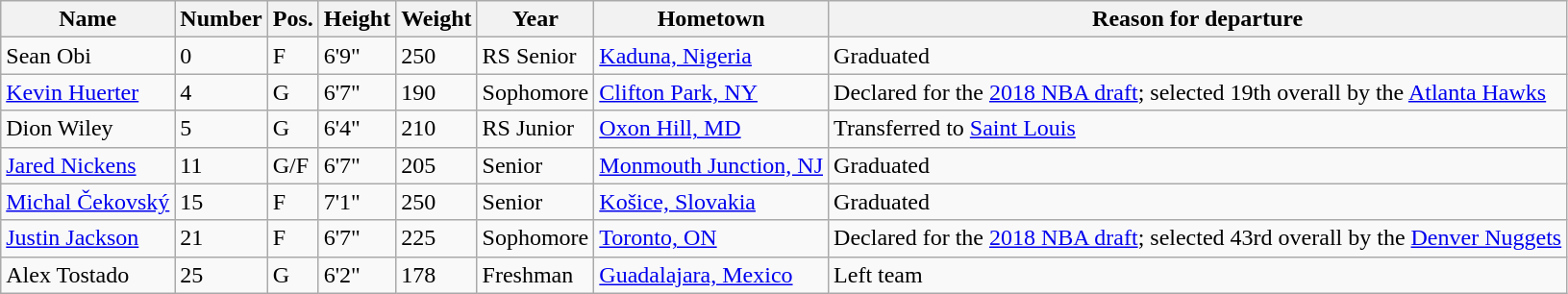<table class="wikitable sortable" border="1">
<tr>
<th>Name</th>
<th>Number</th>
<th>Pos.</th>
<th>Height</th>
<th>Weight</th>
<th>Year</th>
<th>Hometown</th>
<th class="unsortable">Reason for departure</th>
</tr>
<tr>
<td>Sean Obi</td>
<td>0</td>
<td>F</td>
<td>6'9"</td>
<td>250</td>
<td>RS Senior</td>
<td><a href='#'>Kaduna, Nigeria</a></td>
<td>Graduated</td>
</tr>
<tr>
<td><a href='#'>Kevin Huerter</a></td>
<td>4</td>
<td>G</td>
<td>6'7"</td>
<td>190</td>
<td>Sophomore</td>
<td><a href='#'>Clifton Park, NY</a></td>
<td>Declared for the <a href='#'>2018 NBA draft</a>; selected 19th overall by the <a href='#'>Atlanta Hawks</a></td>
</tr>
<tr>
<td>Dion Wiley</td>
<td>5</td>
<td>G</td>
<td>6'4"</td>
<td>210</td>
<td>RS Junior</td>
<td><a href='#'>Oxon Hill, MD</a></td>
<td>Transferred to <a href='#'>Saint Louis</a></td>
</tr>
<tr>
<td><a href='#'>Jared Nickens</a></td>
<td>11</td>
<td>G/F</td>
<td>6'7"</td>
<td>205</td>
<td>Senior</td>
<td><a href='#'>Monmouth Junction, NJ</a></td>
<td>Graduated</td>
</tr>
<tr>
<td><a href='#'>Michal Čekovský</a></td>
<td>15</td>
<td>F</td>
<td>7'1"</td>
<td>250</td>
<td>Senior</td>
<td><a href='#'>Košice, Slovakia</a></td>
<td>Graduated</td>
</tr>
<tr>
<td><a href='#'>Justin Jackson</a></td>
<td>21</td>
<td>F</td>
<td>6'7"</td>
<td>225</td>
<td>Sophomore</td>
<td><a href='#'>Toronto, ON</a></td>
<td>Declared for the <a href='#'>2018 NBA draft</a>; selected 43rd overall by the <a href='#'>Denver Nuggets</a></td>
</tr>
<tr>
<td>Alex Tostado</td>
<td>25</td>
<td>G</td>
<td>6'2"</td>
<td>178</td>
<td>Freshman</td>
<td><a href='#'>Guadalajara, Mexico</a></td>
<td>Left team</td>
</tr>
</table>
